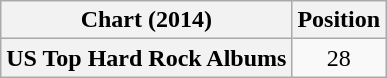<table class="wikitable plainrowheaders" style="text-align:center">
<tr>
<th scope="col">Chart (2014)</th>
<th scope="col">Position</th>
</tr>
<tr>
<th scope="row">US Top Hard Rock Albums</th>
<td>28</td>
</tr>
</table>
